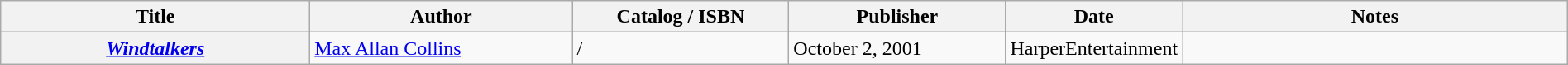<table class="wikitable sortable" style="width:100%;">
<tr>
<th width=20%>Title</th>
<th width=17%>Author</th>
<th width=14%>Catalog / ISBN</th>
<th width=14%>Publisher</th>
<th width=10%>Date</th>
<th width=25%>Notes</th>
</tr>
<tr>
<th><em><a href='#'>Windtalkers</a></em> </th>
<td><a href='#'>Max Allan Collins</a></td>
<td> / </td>
<td>October 2, 2001</td>
<td>HarperEntertainment</td>
<td></td>
</tr>
</table>
